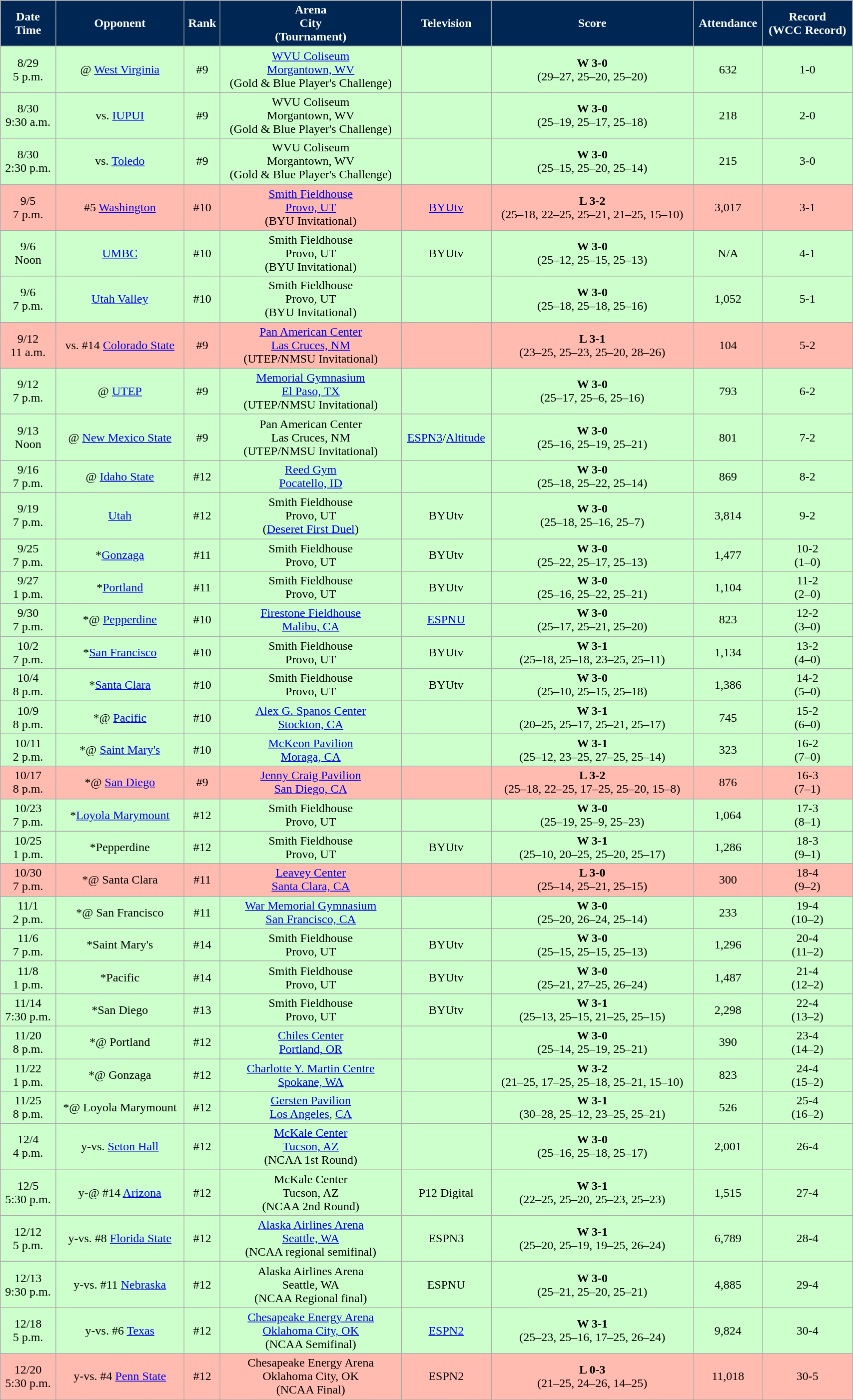<table class="wikitable sortable" style="width:90%">
<tr>
<th style="background:#002654; color:#FFFFFF;" scope="col">Date<br>Time</th>
<th style="background:#002654; color:#FFFFFF;" scope="col">Opponent</th>
<th style="background:#002654; color:#FFFFFF;" scope="col">Rank</th>
<th style="background:#002654; color:#FFFFFF;" scope="col">Arena<br>City<br>(Tournament)</th>
<th style="background:#002654; color:#FFFFFF;" scope="col">Television</th>
<th style="background:#002654; color:#FFFFFF;" scope="col">Score</th>
<th style="background:#002654; color:#FFFFFF;" scope="col">Attendance</th>
<th style="background:#002654; color:#FFFFFF;" scope="col">Record<br>(WCC Record)</th>
</tr>
<tr align="center" bgcolor="#ccffcc">
<td>8/29<br>5 p.m.</td>
<td>@ <a href='#'>West Virginia</a></td>
<td>#9</td>
<td><a href='#'>WVU Coliseum</a><br><a href='#'>Morgantown, WV</a><br>(Gold & Blue Player's Challenge)</td>
<td></td>
<td><strong>W 3-0</strong> <br>(29–27, 25–20, 25–20)</td>
<td>632</td>
<td>1-0</td>
</tr>
<tr align="center" bgcolor="#ccffcc">
<td>8/30<br>9:30 a.m.</td>
<td>vs. <a href='#'>IUPUI</a></td>
<td>#9</td>
<td>WVU Coliseum<br>Morgantown, WV<br>(Gold & Blue Player's Challenge)</td>
<td></td>
<td><strong>W 3-0</strong> <br>(25–19, 25–17, 25–18)</td>
<td>218</td>
<td>2-0</td>
</tr>
<tr align="center" bgcolor="#ccffcc">
<td>8/30<br>2:30 p.m.</td>
<td>vs. <a href='#'>Toledo</a></td>
<td>#9</td>
<td>WVU Coliseum<br>Morgantown, WV<br>(Gold & Blue Player's Challenge)</td>
<td></td>
<td><strong>W 3-0</strong> <br>(25–15, 25–20, 25–14)</td>
<td>215</td>
<td>3-0</td>
</tr>
<tr align="center" bgcolor="#ffbbb">
<td>9/5<br>7 p.m.</td>
<td>#5 <a href='#'>Washington</a></td>
<td>#10</td>
<td><a href='#'>Smith Fieldhouse</a><br><a href='#'>Provo, UT</a><br>(BYU Invitational)</td>
<td><a href='#'>BYUtv</a></td>
<td><strong>L 3-2</strong><br>(25–18, 22–25, 25–21, 21–25, 15–10)</td>
<td>3,017</td>
<td>3-1</td>
</tr>
<tr align="center" bgcolor="#ccffcc">
<td>9/6<br>Noon</td>
<td><a href='#'>UMBC</a></td>
<td>#10</td>
<td>Smith Fieldhouse<br>Provo, UT<br>(BYU Invitational)</td>
<td>BYUtv</td>
<td><strong>W 3-0</strong><br>(25–12, 25–15, 25–13)</td>
<td>N/A</td>
<td>4-1</td>
</tr>
<tr align="center" bgcolor="#ccffcc">
<td>9/6<br>7 p.m.</td>
<td><a href='#'>Utah Valley</a></td>
<td>#10</td>
<td>Smith Fieldhouse<br>Provo, UT<br>(BYU Invitational)</td>
<td></td>
<td><strong>W 3-0</strong><br>(25–18, 25–18, 25–16)</td>
<td>1,052</td>
<td>5-1</td>
</tr>
<tr align="center" bgcolor="#ffbbb">
<td>9/12<br>11 a.m.</td>
<td>vs. #14 <a href='#'>Colorado State</a></td>
<td>#9</td>
<td><a href='#'>Pan American Center</a><br><a href='#'>Las Cruces, NM</a><br>(UTEP/NMSU Invitational)</td>
<td></td>
<td><strong>L 3-1</strong><br>(23–25, 25–23, 25–20, 28–26)</td>
<td>104</td>
<td>5-2</td>
</tr>
<tr align="center" bgcolor="#ccffcc">
<td>9/12<br>7 p.m.</td>
<td>@ <a href='#'>UTEP</a></td>
<td>#9</td>
<td><a href='#'>Memorial Gymnasium</a><br><a href='#'>El Paso, TX</a><br>(UTEP/NMSU Invitational)</td>
<td></td>
<td><strong>W 3-0</strong><br>(25–17, 25–6, 25–16)</td>
<td>793</td>
<td>6-2</td>
</tr>
<tr align="center" bgcolor="#ccffcc">
<td>9/13<br>Noon</td>
<td>@ <a href='#'>New Mexico State</a></td>
<td>#9</td>
<td>Pan American Center<br>Las Cruces, NM<br>(UTEP/NMSU Invitational)</td>
<td><a href='#'>ESPN3</a>/<a href='#'>Altitude</a></td>
<td><strong>W 3-0</strong><br>(25–16, 25–19, 25–21)</td>
<td>801</td>
<td>7-2</td>
</tr>
<tr align="center" bgcolor="#ccffcc">
<td>9/16<br>7 p.m.</td>
<td>@ <a href='#'>Idaho State</a></td>
<td>#12</td>
<td><a href='#'>Reed Gym</a><br><a href='#'>Pocatello, ID</a></td>
<td></td>
<td><strong>W 3-0</strong><br>(25–18, 25–22, 25–14)</td>
<td>869</td>
<td>8-2</td>
</tr>
<tr align="center" bgcolor="#ccffcc">
<td>9/19<br>7 p.m.</td>
<td><a href='#'>Utah</a></td>
<td>#12</td>
<td>Smith Fieldhouse<br>Provo, UT<br>(<a href='#'>Deseret First Duel</a>)</td>
<td>BYUtv</td>
<td><strong>W 3-0</strong><br>(25–18, 25–16, 25–7)</td>
<td>3,814</td>
<td>9-2</td>
</tr>
<tr align="center" bgcolor="#ccffcc">
<td>9/25<br>7 p.m.</td>
<td>*<a href='#'>Gonzaga</a></td>
<td>#11</td>
<td>Smith Fieldhouse<br>Provo, UT</td>
<td>BYUtv</td>
<td><strong>W 3-0</strong><br>(25–22, 25–17, 25–13)</td>
<td>1,477</td>
<td>10-2 <br>(1–0)</td>
</tr>
<tr align="center" bgcolor="#ccffcc">
<td>9/27<br>1 p.m.</td>
<td>*<a href='#'>Portland</a></td>
<td>#11</td>
<td>Smith Fieldhouse<br>Provo, UT</td>
<td>BYUtv</td>
<td><strong>W 3-0</strong><br>(25–16, 25–22, 25–21)</td>
<td>1,104</td>
<td>11-2 <br>(2–0)</td>
</tr>
<tr align="center" bgcolor="#ccffcc">
<td>9/30<br>7 p.m.</td>
<td>*@ <a href='#'>Pepperdine</a></td>
<td>#10</td>
<td><a href='#'>Firestone Fieldhouse</a><br><a href='#'>Malibu, CA</a></td>
<td><a href='#'>ESPNU</a></td>
<td><strong>W 3-0</strong><br>(25–17, 25–21, 25–20)</td>
<td>823</td>
<td>12-2 <br>(3–0)</td>
</tr>
<tr align="center" bgcolor="#ccffcc">
<td>10/2<br>7 p.m.</td>
<td>*<a href='#'>San Francisco</a></td>
<td>#10</td>
<td>Smith Fieldhouse<br>Provo, UT</td>
<td>BYUtv</td>
<td><strong>W 3-1</strong><br>(25–18, 25–18, 23–25, 25–11)</td>
<td>1,134</td>
<td>13-2 <br>(4–0)</td>
</tr>
<tr align="center" bgcolor="#ccffcc">
<td>10/4<br>8 p.m.</td>
<td>*<a href='#'>Santa Clara</a></td>
<td>#10</td>
<td>Smith Fieldhouse<br>Provo, UT</td>
<td>BYUtv</td>
<td><strong>W 3-0</strong><br>(25–10, 25–15, 25–18)</td>
<td>1,386</td>
<td>14-2 <br>(5–0)</td>
</tr>
<tr align="center" bgcolor="#ccffcc">
<td>10/9<br>8 p.m.</td>
<td>*@ <a href='#'>Pacific</a></td>
<td>#10</td>
<td><a href='#'>Alex G. Spanos Center</a><br><a href='#'>Stockton, CA</a></td>
<td></td>
<td><strong>W 3-1</strong><br>(20–25, 25–17, 25–21, 25–17)</td>
<td>745</td>
<td>15-2 <br>(6–0)</td>
</tr>
<tr align="center" bgcolor="#ccffcc">
<td>10/11<br>2 p.m.</td>
<td>*@ <a href='#'>Saint Mary's</a></td>
<td>#10</td>
<td><a href='#'>McKeon Pavilion</a><br><a href='#'>Moraga, CA</a></td>
<td></td>
<td><strong>W 3-1</strong><br>(25–12, 23–25, 27–25, 25–14)</td>
<td>323</td>
<td>16-2 <br>(7–0)</td>
</tr>
<tr align="center" bgcolor="#ffbbb">
<td>10/17<br>8 p.m.</td>
<td>*@ <a href='#'>San Diego</a></td>
<td>#9</td>
<td><a href='#'>Jenny Craig Pavilion</a><br><a href='#'>San Diego, CA</a></td>
<td></td>
<td><strong>L 3-2</strong><br>(25–18, 22–25, 17–25, 25–20, 15–8)</td>
<td>876</td>
<td>16-3 <br>(7–1)</td>
</tr>
<tr align="center" bgcolor="#ccffcc">
<td>10/23<br>7 p.m.</td>
<td>*<a href='#'>Loyola Marymount</a></td>
<td>#12</td>
<td>Smith Fieldhouse<br>Provo, UT</td>
<td></td>
<td><strong>W 3-0</strong><br>(25–19, 25–9, 25–23)</td>
<td>1,064</td>
<td>17-3 <br>(8–1)</td>
</tr>
<tr align="center" bgcolor="#ccffcc">
<td>10/25<br>1 p.m.</td>
<td>*Pepperdine</td>
<td>#12</td>
<td>Smith Fieldhouse<br>Provo, UT</td>
<td>BYUtv</td>
<td><strong>W 3-1</strong><br> (25–10, 20–25, 25–20, 25–17)</td>
<td>1,286</td>
<td>18-3<br>(9–1)</td>
</tr>
<tr align="center" bgcolor="#ffbbb">
<td>10/30<br>7 p.m.</td>
<td>*@ Santa Clara</td>
<td>#11</td>
<td><a href='#'>Leavey Center</a><br><a href='#'>Santa Clara, CA</a></td>
<td></td>
<td><strong>L 3-0</strong><br>(25–14, 25–21, 25–15)</td>
<td>300</td>
<td>18-4<br>(9–2)</td>
</tr>
<tr align="center" bgcolor="#ccffcc">
<td>11/1<br>2 p.m.</td>
<td>*@ San Francisco</td>
<td>#11</td>
<td><a href='#'>War Memorial Gymnasium</a><br><a href='#'>San Francisco, CA</a></td>
<td></td>
<td><strong>W 3-0</strong><br>(25–20, 26–24, 25–14)</td>
<td>233</td>
<td>19-4<br>(10–2)</td>
</tr>
<tr align="center" bgcolor="#ccffcc">
<td>11/6<br>7 p.m.</td>
<td>*Saint Mary's</td>
<td>#14</td>
<td>Smith Fieldhouse<br>Provo, UT</td>
<td>BYUtv</td>
<td><strong>W 3-0</strong><br>(25–15, 25–15, 25–13)</td>
<td>1,296</td>
<td>20-4<br>(11–2)</td>
</tr>
<tr align="center" bgcolor="#ccffcc">
<td>11/8<br>1 p.m.</td>
<td>*Pacific</td>
<td>#14</td>
<td>Smith Fieldhouse<br>Provo, UT</td>
<td>BYUtv</td>
<td><strong>W 3-0</strong><br>(25–21, 27–25, 26–24)</td>
<td>1,487</td>
<td>21-4<br>(12–2)</td>
</tr>
<tr align="center" bgcolor="#ccffcc">
<td>11/14<br>7:30 p.m.</td>
<td>*San Diego</td>
<td>#13</td>
<td>Smith Fieldhouse<br>Provo, UT</td>
<td>BYUtv</td>
<td><strong>W 3-1</strong><br>(25–13, 25–15, 21–25, 25–15)</td>
<td>2,298</td>
<td>22-4<br>(13–2)</td>
</tr>
<tr align="center" bgcolor="#ccffcc">
<td>11/20<br>8 p.m.</td>
<td>*@ Portland</td>
<td>#12</td>
<td><a href='#'>Chiles Center</a><br><a href='#'>Portland, OR</a></td>
<td></td>
<td><strong>W 3-0</strong><br>(25–14, 25–19, 25–21)</td>
<td>390</td>
<td>23-4<br>(14–2)</td>
</tr>
<tr align="center" bgcolor="#ccffcc">
<td>11/22<br>1 p.m.</td>
<td>*@ Gonzaga</td>
<td>#12</td>
<td><a href='#'>Charlotte Y. Martin Centre</a><br><a href='#'>Spokane, WA</a></td>
<td></td>
<td><strong>W 3-2</strong><br>(21–25, 17–25, 25–18, 25–21, 15–10)</td>
<td>823</td>
<td>24-4<br>(15–2)</td>
</tr>
<tr align="center" bgcolor="#ccffcc">
<td>11/25<br>8 p.m.</td>
<td>*@ Loyola Marymount</td>
<td>#12</td>
<td><a href='#'>Gersten Pavilion</a><br><a href='#'>Los Angeles</a>, <a href='#'>CA</a></td>
<td></td>
<td><strong>W 3-1</strong><br>(30–28, 25–12, 23–25, 25–21)</td>
<td>526</td>
<td>25-4<br>(16–2)</td>
</tr>
<tr align="center" bgcolor="#ccffcc">
<td>12/4<br>4 p.m.</td>
<td>y-vs. <a href='#'>Seton Hall</a></td>
<td>#12</td>
<td><a href='#'>McKale Center</a><br><a href='#'>Tucson, AZ</a><br>(NCAA 1st Round)</td>
<td></td>
<td><strong>W 3-0</strong><br>(25–16, 25–18, 25–17)</td>
<td>2,001</td>
<td>26-4</td>
</tr>
<tr align="center" bgcolor="#ccffcc">
<td>12/5<br>5:30 p.m.</td>
<td>y-@ #14 <a href='#'>Arizona</a></td>
<td>#12</td>
<td>McKale Center<br>Tucson, AZ<br>(NCAA 2nd Round)</td>
<td>P12 Digital</td>
<td><strong>W 3-1</strong><br>(22–25, 25–20, 25–23, 25–23)</td>
<td>1,515</td>
<td>27-4</td>
</tr>
<tr align="center" bgcolor="#ccffcc">
<td>12/12<br>5 p.m.</td>
<td>y-vs. #8 <a href='#'>Florida State</a></td>
<td>#12</td>
<td><a href='#'>Alaska Airlines Arena</a><br><a href='#'>Seattle, WA</a><br>(NCAA regional semifinal)</td>
<td>ESPN3</td>
<td><strong>W 3-1</strong><br>(25–20, 25–19, 19–25, 26–24)</td>
<td>6,789</td>
<td>28-4</td>
</tr>
<tr align="center" bgcolor="#ccffcc">
<td>12/13<br>9:30 p.m.</td>
<td>y-vs. #11 <a href='#'>Nebraska</a></td>
<td>#12</td>
<td>Alaska Airlines Arena<br>Seattle, WA<br>(NCAA Regional final)</td>
<td>ESPNU</td>
<td><strong>W 3-0</strong><br>(25–21, 25–20, 25–21)</td>
<td>4,885</td>
<td>29-4</td>
</tr>
<tr align="center" bgcolor="#ccffcc">
<td>12/18<br>5 p.m.</td>
<td>y-vs. #6 <a href='#'>Texas</a></td>
<td>#12</td>
<td><a href='#'>Chesapeake Energy Arena</a><br><a href='#'>Oklahoma City, OK</a><br>(NCAA Semifinal)</td>
<td><a href='#'>ESPN2</a></td>
<td><strong>W 3-1</strong><br>(25–23, 25–16, 17–25, 26–24)</td>
<td>9,824</td>
<td>30-4</td>
</tr>
<tr align="center" bgcolor="#ffbbb">
<td>12/20<br>5:30 p.m.</td>
<td>y-vs. #4 <a href='#'>Penn State</a></td>
<td>#12</td>
<td>Chesapeake Energy Arena<br>Oklahoma City, OK<br>(NCAA Final)</td>
<td>ESPN2</td>
<td><strong>L 0-3</strong><br>(21–25, 24–26, 14–25)</td>
<td>11,018</td>
<td>30-5</td>
</tr>
<tr>
</tr>
</table>
